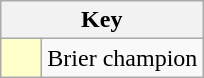<table class="wikitable" style="text-align: center;">
<tr>
<th colspan=2>Key</th>
</tr>
<tr>
<td style="background:#ffffcc; width:20px;"></td>
<td align=left>Brier champion</td>
</tr>
</table>
